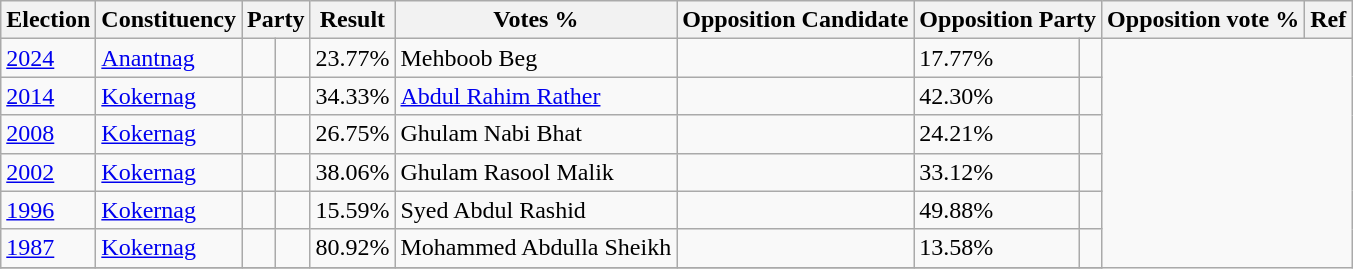<table class="wikitable sortable">
<tr>
<th>Election</th>
<th>Constituency</th>
<th colspan="2">Party</th>
<th>Result</th>
<th>Votes %</th>
<th>Opposition Candidate</th>
<th colspan="2">Opposition Party</th>
<th>Opposition vote %</th>
<th>Ref</th>
</tr>
<tr>
<td><a href='#'>2024</a></td>
<td><a href='#'>Anantnag</a></td>
<td></td>
<td></td>
<td>23.77%</td>
<td>Mehboob Beg</td>
<td></td>
<td>17.77%</td>
<td></td>
</tr>
<tr>
<td><a href='#'>2014</a></td>
<td><a href='#'>Kokernag</a></td>
<td></td>
<td></td>
<td>34.33%</td>
<td><a href='#'>Abdul Rahim Rather</a></td>
<td></td>
<td>42.30%</td>
<td></td>
</tr>
<tr>
<td><a href='#'>2008</a></td>
<td><a href='#'>Kokernag</a></td>
<td></td>
<td></td>
<td>26.75%</td>
<td>Ghulam Nabi Bhat</td>
<td></td>
<td>24.21%</td>
<td></td>
</tr>
<tr>
<td><a href='#'>2002</a></td>
<td><a href='#'>Kokernag</a></td>
<td></td>
<td></td>
<td>38.06%</td>
<td>Ghulam Rasool Malik</td>
<td></td>
<td>33.12%</td>
<td></td>
</tr>
<tr>
<td><a href='#'>1996</a></td>
<td><a href='#'>Kokernag</a></td>
<td></td>
<td></td>
<td>15.59%</td>
<td>Syed Abdul Rashid</td>
<td></td>
<td>49.88%</td>
<td></td>
</tr>
<tr>
<td><a href='#'>1987</a></td>
<td><a href='#'>Kokernag</a></td>
<td></td>
<td></td>
<td>80.92%</td>
<td>Mohammed Abdulla Sheikh</td>
<td></td>
<td>13.58%</td>
<td></td>
</tr>
<tr>
</tr>
</table>
